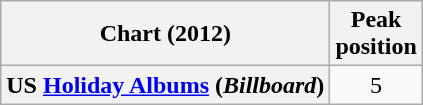<table class="wikitable plainrowheaders" style="text-align:center">
<tr>
<th scope="col">Chart (2012)</th>
<th scope="col">Peak<br>position</th>
</tr>
<tr>
<th scope="row">US <a href='#'>Holiday Albums</a> (<em>Billboard</em>)</th>
<td>5</td>
</tr>
</table>
